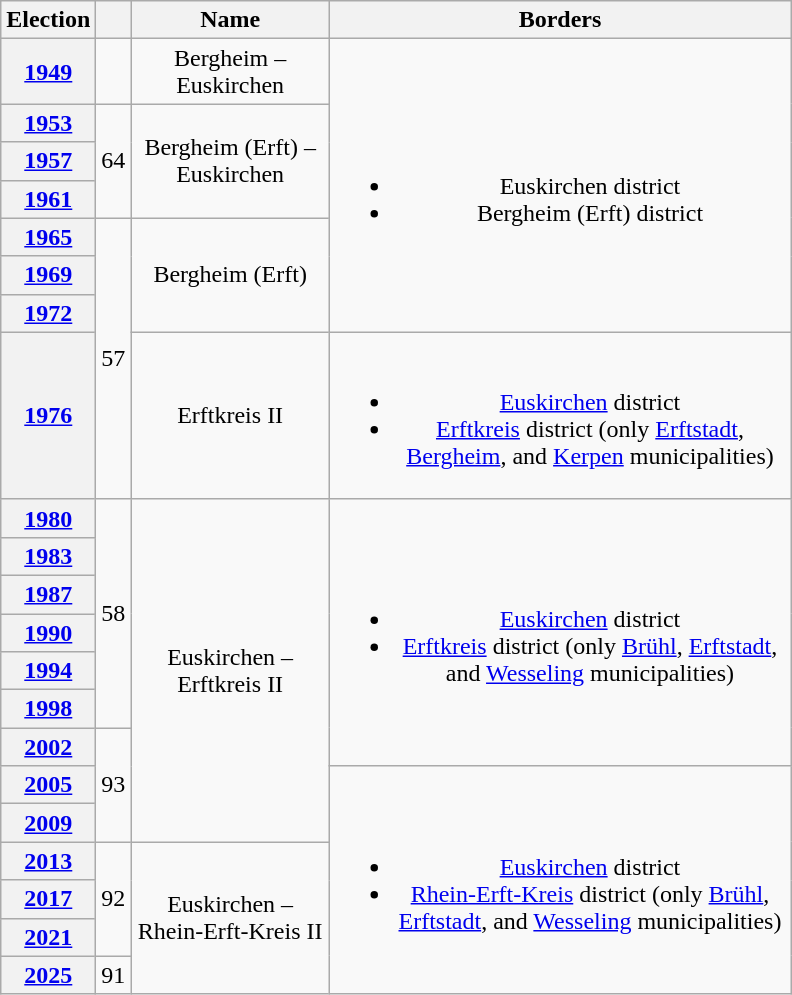<table class=wikitable style="text-align:center">
<tr>
<th>Election</th>
<th></th>
<th width=125px>Name</th>
<th width=300px>Borders</th>
</tr>
<tr>
<th><a href='#'>1949</a></th>
<td></td>
<td>Bergheim – Euskirchen</td>
<td rowspan=7><br><ul><li>Euskirchen district</li><li>Bergheim (Erft) district</li></ul></td>
</tr>
<tr>
<th><a href='#'>1953</a></th>
<td rowspan=3>64</td>
<td rowspan=3>Bergheim (Erft) – Euskirchen</td>
</tr>
<tr>
<th><a href='#'>1957</a></th>
</tr>
<tr>
<th><a href='#'>1961</a></th>
</tr>
<tr>
<th><a href='#'>1965</a></th>
<td rowspan=4>57</td>
<td rowspan=3>Bergheim (Erft)</td>
</tr>
<tr>
<th><a href='#'>1969</a></th>
</tr>
<tr>
<th><a href='#'>1972</a></th>
</tr>
<tr>
<th><a href='#'>1976</a></th>
<td>Erftkreis II</td>
<td><br><ul><li><a href='#'>Euskirchen</a> district</li><li><a href='#'>Erftkreis</a> district (only <a href='#'>Erftstadt</a>, <a href='#'>Bergheim</a>, and <a href='#'>Kerpen</a> municipalities)</li></ul></td>
</tr>
<tr>
<th><a href='#'>1980</a></th>
<td rowspan=6>58</td>
<td rowspan=9>Euskirchen – Erftkreis II</td>
<td rowspan=7><br><ul><li><a href='#'>Euskirchen</a> district</li><li><a href='#'>Erftkreis</a> district (only <a href='#'>Brühl</a>, <a href='#'>Erftstadt</a>, and <a href='#'>Wesseling</a> municipalities)</li></ul></td>
</tr>
<tr>
<th><a href='#'>1983</a></th>
</tr>
<tr>
<th><a href='#'>1987</a></th>
</tr>
<tr>
<th><a href='#'>1990</a></th>
</tr>
<tr>
<th><a href='#'>1994</a></th>
</tr>
<tr>
<th><a href='#'>1998</a></th>
</tr>
<tr>
<th><a href='#'>2002</a></th>
<td rowspan=3>93</td>
</tr>
<tr>
<th><a href='#'>2005</a></th>
<td rowspan=6><br><ul><li><a href='#'>Euskirchen</a> district</li><li><a href='#'>Rhein-Erft-Kreis</a> district (only <a href='#'>Brühl</a>, <a href='#'>Erftstadt</a>, and <a href='#'>Wesseling</a> municipalities)</li></ul></td>
</tr>
<tr>
<th><a href='#'>2009</a></th>
</tr>
<tr>
<th><a href='#'>2013</a></th>
<td rowspan=3>92</td>
<td rowspan=4>Euskirchen – Rhein-Erft-Kreis II</td>
</tr>
<tr>
<th><a href='#'>2017</a></th>
</tr>
<tr>
<th><a href='#'>2021</a></th>
</tr>
<tr>
<th><a href='#'>2025</a></th>
<td>91</td>
</tr>
</table>
